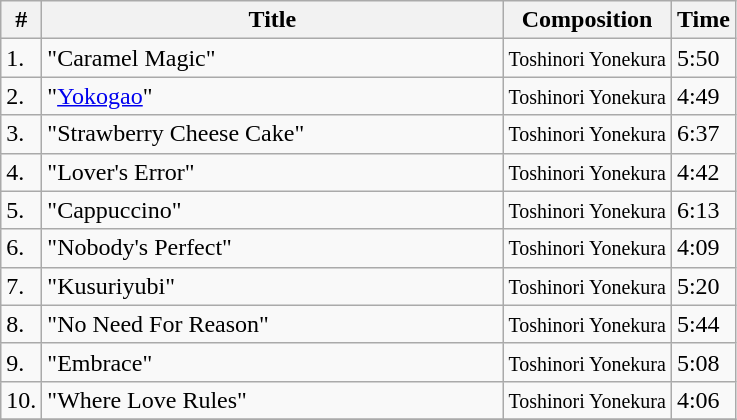<table class="wikitable">
<tr>
<th>#</th>
<th width="300">Title</th>
<th>Composition</th>
<th>Time</th>
</tr>
<tr>
<td>1.</td>
<td>"Caramel Magic"</td>
<td><small>Toshinori Yonekura</small></td>
<td>5:50</td>
</tr>
<tr>
<td>2.</td>
<td>"<a href='#'>Yokogao</a>"</td>
<td><small>Toshinori Yonekura</small></td>
<td>4:49</td>
</tr>
<tr>
<td>3.</td>
<td>"Strawberry Cheese Cake"</td>
<td><small>Toshinori Yonekura</small></td>
<td>6:37</td>
</tr>
<tr>
<td>4.</td>
<td>"Lover's Error"</td>
<td><small>Toshinori Yonekura</small></td>
<td>4:42</td>
</tr>
<tr>
<td>5.</td>
<td>"Cappuccino"</td>
<td><small>Toshinori Yonekura</small></td>
<td>6:13</td>
</tr>
<tr>
<td>6.</td>
<td>"Nobody's Perfect"</td>
<td><small>Toshinori Yonekura</small></td>
<td>4:09</td>
</tr>
<tr>
<td>7.</td>
<td>"Kusuriyubi"</td>
<td><small>Toshinori Yonekura</small></td>
<td>5:20</td>
</tr>
<tr>
<td>8.</td>
<td>"No Need For Reason"</td>
<td><small>Toshinori Yonekura</small></td>
<td>5:44</td>
</tr>
<tr>
<td>9.</td>
<td>"Embrace"</td>
<td><small>Toshinori Yonekura</small></td>
<td>5:08</td>
</tr>
<tr>
<td>10.</td>
<td>"Where Love Rules"</td>
<td><small>Toshinori Yonekura</small></td>
<td>4:06</td>
</tr>
<tr>
</tr>
</table>
